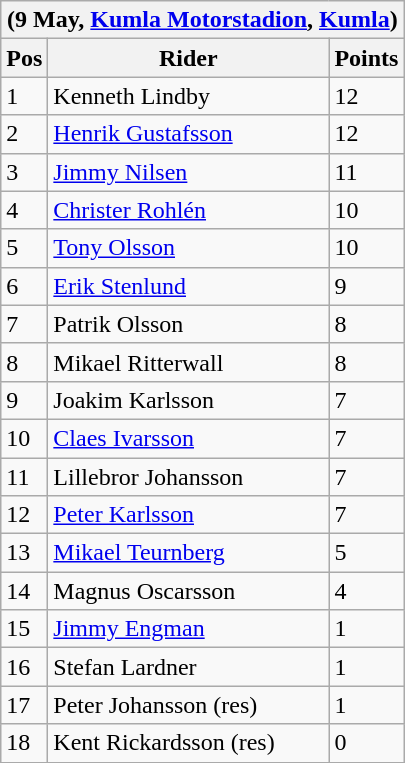<table class="wikitable">
<tr>
<th colspan="6">(9 May, <a href='#'>Kumla Motorstadion</a>, <a href='#'>Kumla</a>)</th>
</tr>
<tr>
<th width=20>Pos</th>
<th width=180>Rider</th>
<th width=40>Points</th>
</tr>
<tr>
<td>1</td>
<td style="text-align:left;">Kenneth Lindby</td>
<td>12</td>
</tr>
<tr>
<td>2</td>
<td style="text-align:left;"><a href='#'>Henrik Gustafsson</a></td>
<td>12</td>
</tr>
<tr>
<td>3</td>
<td style="text-align:left;"><a href='#'>Jimmy Nilsen</a></td>
<td>11</td>
</tr>
<tr>
<td>4</td>
<td style="text-align:left;"><a href='#'>Christer Rohlén</a></td>
<td>10</td>
</tr>
<tr>
<td>5</td>
<td style="text-align:left;"><a href='#'>Tony Olsson</a></td>
<td>10</td>
</tr>
<tr>
<td>6</td>
<td style="text-align:left;"><a href='#'>Erik Stenlund</a></td>
<td>9</td>
</tr>
<tr>
<td>7</td>
<td style="text-align:left;">Patrik Olsson</td>
<td>8</td>
</tr>
<tr>
<td>8</td>
<td style="text-align:left;">Mikael Ritterwall</td>
<td>8</td>
</tr>
<tr>
<td>9</td>
<td style="text-align:left;">Joakim Karlsson</td>
<td>7</td>
</tr>
<tr>
<td>10</td>
<td style="text-align:left;"><a href='#'>Claes Ivarsson</a></td>
<td>7</td>
</tr>
<tr>
<td>11</td>
<td style="text-align:left;">Lillebror Johansson</td>
<td>7</td>
</tr>
<tr>
<td>12</td>
<td style="text-align:left;"><a href='#'>Peter Karlsson</a></td>
<td>7</td>
</tr>
<tr>
<td>13</td>
<td style="text-align:left;"><a href='#'>Mikael Teurnberg</a></td>
<td>5</td>
</tr>
<tr>
<td>14</td>
<td style="text-align:left;">Magnus Oscarsson</td>
<td>4</td>
</tr>
<tr>
<td>15</td>
<td style="text-align:left;"><a href='#'>Jimmy Engman</a></td>
<td>1</td>
</tr>
<tr>
<td>16</td>
<td style="text-align:left;">Stefan Lardner</td>
<td>1</td>
</tr>
<tr>
<td>17</td>
<td style="text-align:left;">Peter Johansson (res)</td>
<td>1</td>
</tr>
<tr>
<td>18</td>
<td style="text-align:left;">Kent Rickardsson (res)</td>
<td>0</td>
</tr>
</table>
